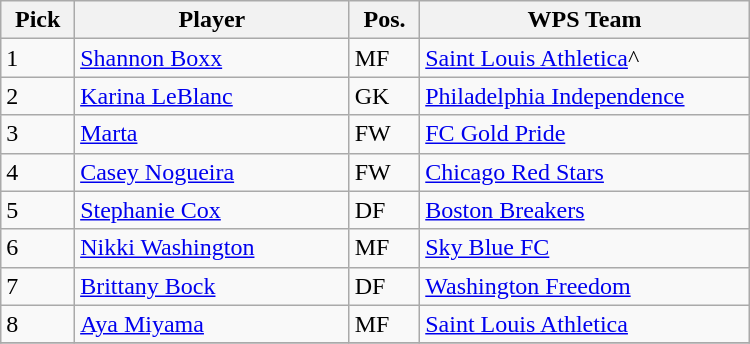<table class="wikitable" width="500px">
<tr>
<th width="5%">Pick</th>
<th width="25%">Player</th>
<th width="5%">Pos.</th>
<th width="30%">WPS Team</th>
</tr>
<tr>
<td>1</td>
<td> <a href='#'>Shannon Boxx</a></td>
<td>MF</td>
<td><a href='#'>Saint Louis Athletica</a>^</td>
</tr>
<tr>
<td>2</td>
<td> <a href='#'>Karina LeBlanc</a></td>
<td>GK</td>
<td><a href='#'>Philadelphia Independence</a></td>
</tr>
<tr>
<td>3</td>
<td> <a href='#'>Marta</a></td>
<td>FW</td>
<td><a href='#'>FC Gold Pride</a></td>
</tr>
<tr>
<td>4</td>
<td> <a href='#'>Casey Nogueira</a></td>
<td>FW</td>
<td><a href='#'>Chicago Red Stars</a></td>
</tr>
<tr>
<td>5</td>
<td> <a href='#'>Stephanie Cox</a></td>
<td>DF</td>
<td><a href='#'>Boston Breakers</a></td>
</tr>
<tr>
<td>6</td>
<td> <a href='#'>Nikki Washington</a></td>
<td>MF</td>
<td><a href='#'>Sky Blue FC</a></td>
</tr>
<tr>
<td>7</td>
<td> <a href='#'>Brittany Bock</a></td>
<td>DF</td>
<td><a href='#'>Washington Freedom</a></td>
</tr>
<tr>
<td>8</td>
<td> <a href='#'>Aya Miyama</a></td>
<td>MF</td>
<td><a href='#'>Saint Louis Athletica</a></td>
</tr>
<tr>
</tr>
</table>
